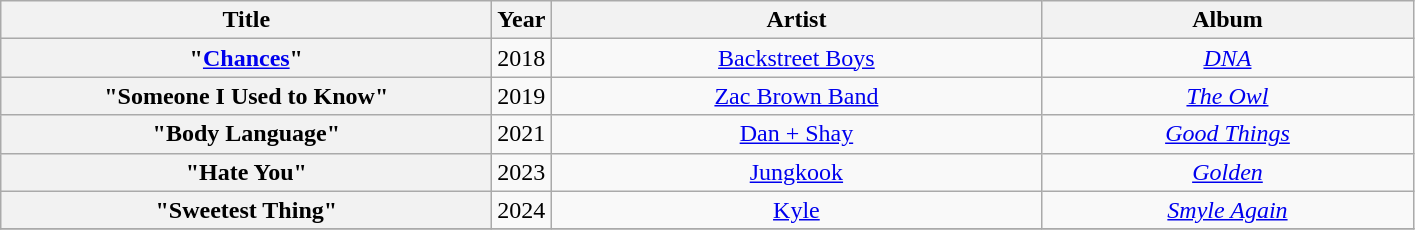<table class="wikitable sortable plainrowheaders" style="text-align:center;">
<tr>
<th scope="col" style="width:20em;">Title</th>
<th scope="col" style="width:1em;">Year</th>
<th scope="col" style="width:20em;">Artist</th>
<th scope="col" style="width:15em;">Album</th>
</tr>
<tr>
<th scope="row">"<a href='#'>Chances</a>"</th>
<td>2018</td>
<td><a href='#'>Backstreet Boys</a></td>
<td><em><a href='#'>DNA</a></em></td>
</tr>
<tr>
<th scope="row">"Someone I Used to Know"</th>
<td>2019</td>
<td><a href='#'>Zac Brown Band</a></td>
<td><em><a href='#'>The Owl</a></em></td>
</tr>
<tr>
<th scope="row">"Body Language"</th>
<td>2021</td>
<td><a href='#'>Dan + Shay</a></td>
<td><em><a href='#'>Good Things</a></em></td>
</tr>
<tr>
<th scope="row">"Hate You"</th>
<td>2023</td>
<td><a href='#'>Jungkook</a></td>
<td><em><a href='#'>Golden</a></em></td>
</tr>
<tr>
<th scope="row">"Sweetest Thing"</th>
<td>2024</td>
<td><a href='#'>Kyle</a></td>
<td><em><a href='#'>Smyle Again</a></em></td>
</tr>
<tr>
</tr>
</table>
